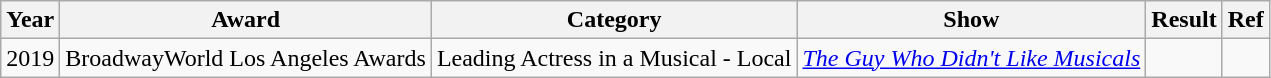<table class="wikitable">
<tr>
<th>Year</th>
<th>Award</th>
<th>Category</th>
<th>Show</th>
<th>Result</th>
<th>Ref</th>
</tr>
<tr>
<td>2019</td>
<td>BroadwayWorld Los Angeles Awards</td>
<td>Leading Actress in a Musical - Local</td>
<td><em><a href='#'>The Guy Who Didn't Like Musicals</a></em></td>
<td></td>
<td></td>
</tr>
</table>
